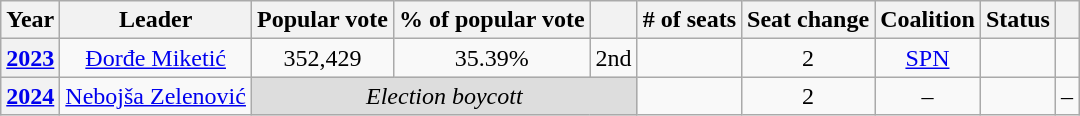<table class="wikitable" style="text-align:center">
<tr>
<th>Year</th>
<th>Leader</th>
<th>Popular vote</th>
<th>% of popular vote</th>
<th></th>
<th># of seats</th>
<th>Seat change</th>
<th>Coalition</th>
<th>Status</th>
<th></th>
</tr>
<tr>
<th><a href='#'>2023</a></th>
<td><a href='#'>Đorđe Miketić</a></td>
<td>352,429</td>
<td>35.39%</td>
<td> 2nd</td>
<td></td>
<td> 2</td>
<td><a href='#'>SPN</a></td>
<td></td>
<td></td>
</tr>
<tr>
<th><a href='#'>2024</a></th>
<td><a href='#'>Nebojša Zelenović</a></td>
<td colspan="3" style="background:#ddd"><em>Election boycott</em></td>
<td></td>
<td> 2</td>
<td>–</td>
<td></td>
<td>–</td>
</tr>
</table>
